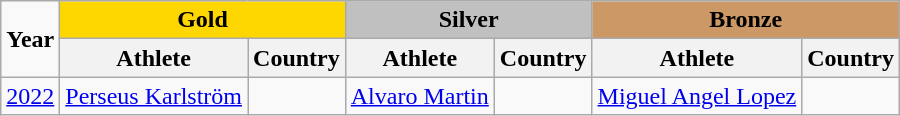<table class="wikitable" width= style="font-size:100%; text-align:center">
<tr>
<td rowspan=2><strong>Year </strong></td>
<td align=center bgcolor=gold colspan=2><strong>Gold</strong></td>
<td align=center bgcolor=silver colspan=2><strong>Silver</strong></td>
<td align=center bgcolor=cc9966 colspan=2><strong>Bronze</strong></td>
</tr>
<tr>
<th>Athlete</th>
<th>Country</th>
<th>Athlete</th>
<th>Country</th>
<th>Athlete</th>
<th>Country</th>
</tr>
<tr>
<td><a href='#'>2022</a></td>
<td><a href='#'>Perseus Karlström</a></td>
<td></td>
<td><a href='#'>Alvaro Martin</a></td>
<td></td>
<td><a href='#'>Miguel Angel Lopez</a></td>
<td></td>
</tr>
</table>
